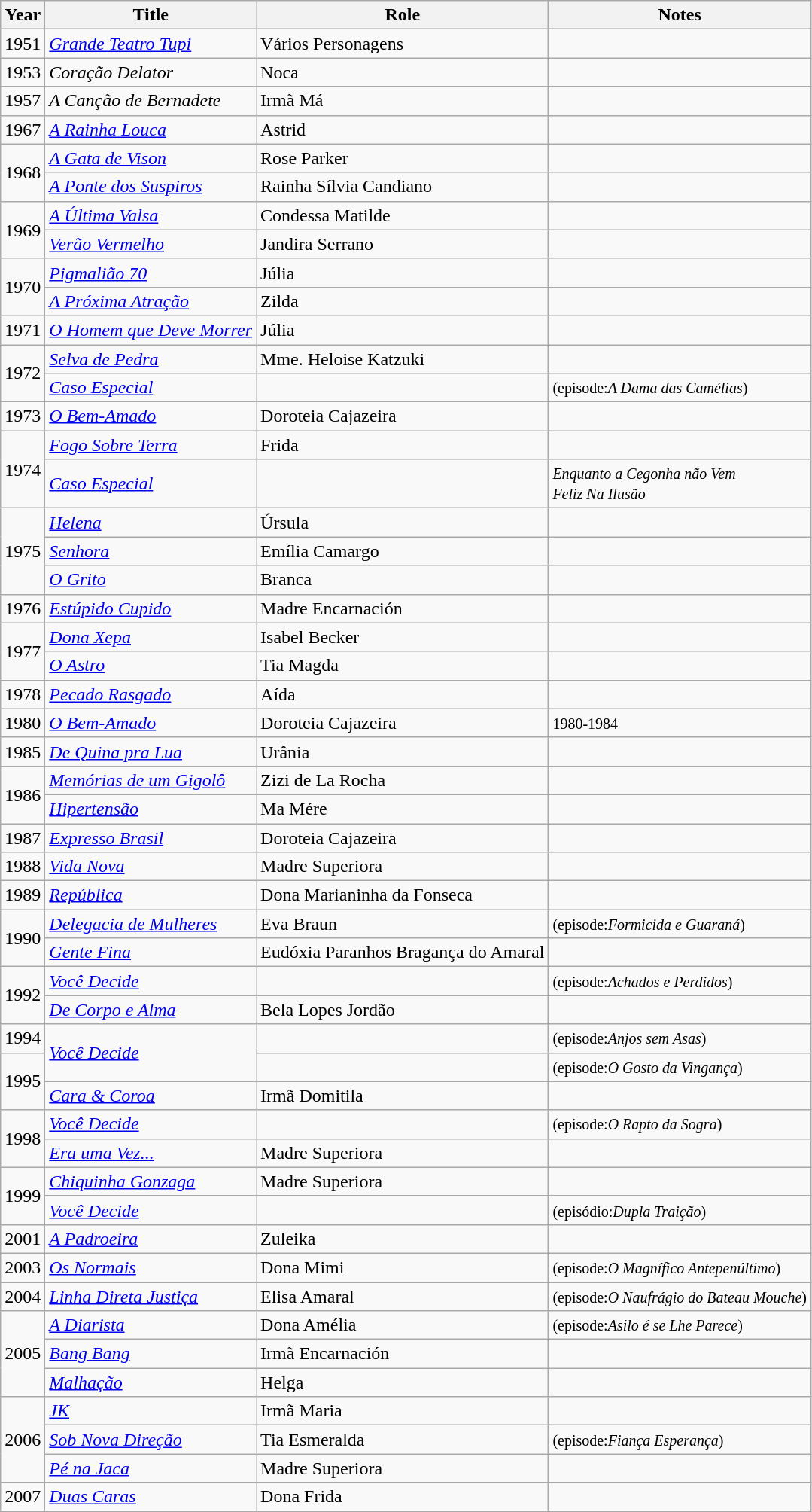<table class= "wikitable">
<tr>
<th>Year</th>
<th>Title</th>
<th>Role</th>
<th>Notes</th>
</tr>
<tr>
<td>1951</td>
<td><em><a href='#'>Grande Teatro Tupi</a></em></td>
<td>Vários Personagens</td>
<td></td>
</tr>
<tr>
<td>1953</td>
<td><em>Coração Delator</em></td>
<td>Noca</td>
<td></td>
</tr>
<tr>
<td>1957</td>
<td><em>A Canção de Bernadete</em></td>
<td>Irmã Má</td>
<td></td>
</tr>
<tr>
<td>1967</td>
<td><em><a href='#'>A Rainha Louca</a></em></td>
<td>Astrid</td>
<td></td>
</tr>
<tr>
<td rowspan=2>1968</td>
<td><em><a href='#'>A Gata de Vison</a></em></td>
<td>Rose Parker</td>
<td></td>
</tr>
<tr>
<td><em><a href='#'>A Ponte dos Suspiros</a></em></td>
<td>Rainha Sílvia Candiano</td>
<td></td>
</tr>
<tr>
<td rowspan=2>1969</td>
<td><em><a href='#'>A Última Valsa</a></em></td>
<td>Condessa Matilde</td>
<td></td>
</tr>
<tr>
<td><em><a href='#'>Verão Vermelho</a></em></td>
<td>Jandira Serrano</td>
<td></td>
</tr>
<tr>
<td rowspan=2>1970</td>
<td><em><a href='#'>Pigmalião 70</a></em></td>
<td>Júlia</td>
<td></td>
</tr>
<tr>
<td><em><a href='#'>A Próxima Atração</a></em></td>
<td>Zilda</td>
<td></td>
</tr>
<tr>
<td>1971</td>
<td><em><a href='#'>O Homem que Deve Morrer</a></em></td>
<td>Júlia</td>
<td></td>
</tr>
<tr>
<td rowspan=2>1972</td>
<td><em><a href='#'>Selva de Pedra</a></em></td>
<td>Mme. Heloise Katzuki</td>
<td></td>
</tr>
<tr>
<td><em><a href='#'>Caso Especial</a></em></td>
<td></td>
<td><small>(episode:<em>A Dama das Camélias</em>)</small></td>
</tr>
<tr>
<td>1973</td>
<td><em><a href='#'>O Bem-Amado</a></em></td>
<td>Doroteia Cajazeira</td>
<td></td>
</tr>
<tr>
<td rowspan=2>1974</td>
<td><em><a href='#'>Fogo Sobre Terra</a></em></td>
<td>Frida</td>
<td></td>
</tr>
<tr>
<td><em><a href='#'>Caso Especial</a></em></td>
<td></td>
<td><small><em>Enquanto a Cegonha não Vem</em></small><br><small><em>Feliz Na Ilusão</em></small></td>
</tr>
<tr>
<td rowspan=3>1975</td>
<td><em><a href='#'>Helena</a></em></td>
<td>Úrsula</td>
<td></td>
</tr>
<tr>
<td><em><a href='#'>Senhora</a></em></td>
<td>Emília Camargo</td>
<td></td>
</tr>
<tr>
<td><em><a href='#'>O Grito</a></em></td>
<td>Branca</td>
<td></td>
</tr>
<tr>
<td>1976</td>
<td><em><a href='#'>Estúpido Cupido</a></em></td>
<td>Madre Encarnación</td>
<td></td>
</tr>
<tr>
<td rowspan=2>1977</td>
<td><em><a href='#'>Dona Xepa</a></em></td>
<td>Isabel Becker</td>
<td></td>
</tr>
<tr>
<td><em><a href='#'>O Astro</a></em></td>
<td>Tia Magda</td>
<td></td>
</tr>
<tr>
<td>1978</td>
<td><em><a href='#'>Pecado Rasgado</a></em></td>
<td>Aída</td>
<td></td>
</tr>
<tr>
<td>1980</td>
<td><em><a href='#'>O Bem-Amado</a></em></td>
<td>Doroteia Cajazeira</td>
<td><small>1980-1984</small></td>
</tr>
<tr>
<td>1985</td>
<td><em><a href='#'>De Quina pra Lua</a></em></td>
<td>Urânia</td>
<td></td>
</tr>
<tr>
<td rowspan=2>1986</td>
<td><em><a href='#'>Memórias de um Gigolô</a></em></td>
<td>Zizi de La Rocha</td>
<td></td>
</tr>
<tr>
<td><em><a href='#'>Hipertensão</a></em></td>
<td>Ma Mére</td>
<td></td>
</tr>
<tr>
<td>1987</td>
<td><em><a href='#'>Expresso Brasil</a></em></td>
<td>Doroteia Cajazeira</td>
<td></td>
</tr>
<tr>
<td>1988</td>
<td><em> <a href='#'>Vida Nova</a></em></td>
<td>Madre Superiora</td>
<td></td>
</tr>
<tr>
<td>1989</td>
<td><em><a href='#'>República</a></em></td>
<td>Dona Marianinha da Fonseca</td>
<td></td>
</tr>
<tr>
<td rowspan="2">1990</td>
<td><em><a href='#'>Delegacia de Mulheres</a></em></td>
<td>Eva Braun</td>
<td><small>(episode:<em>Formicida e Guaraná</em>)</small></td>
</tr>
<tr>
<td><em><a href='#'>Gente Fina</a></em></td>
<td>Eudóxia Paranhos Bragança do Amaral</td>
<td></td>
</tr>
<tr>
<td rowspan=2>1992</td>
<td><em><a href='#'>Você Decide</a></em></td>
<td></td>
<td><small>(episode:<em>Achados e Perdidos</em>)</small></td>
</tr>
<tr>
<td><em><a href='#'>De Corpo e Alma</a></em></td>
<td>Bela Lopes Jordão</td>
<td></td>
</tr>
<tr>
<td>1994</td>
<td rowspan="2"><em><a href='#'>Você Decide</a></em></td>
<td></td>
<td><small>(episode:<em>Anjos sem Asas</em>)</small></td>
</tr>
<tr>
<td rowspan=2>1995</td>
<td></td>
<td><small>(episode:<em>O Gosto da Vingança</em>)</small></td>
</tr>
<tr>
<td><em><a href='#'>Cara & Coroa</a></em></td>
<td>Irmã Domitila</td>
<td></td>
</tr>
<tr>
<td rowspan="2">1998</td>
<td><em><a href='#'>Você Decide</a></em></td>
<td></td>
<td><small>(episode:<em>O Rapto da Sogra</em>)</small></td>
</tr>
<tr>
<td><em><a href='#'>Era uma Vez...</a></em></td>
<td>Madre Superiora</td>
<td></td>
</tr>
<tr>
<td rowspan="2">1999</td>
<td><em><a href='#'>Chiquinha Gonzaga</a></em></td>
<td>Madre Superiora</td>
<td></td>
</tr>
<tr>
<td><em><a href='#'>Você Decide</a></em></td>
<td></td>
<td><small>(episódio:<em>Dupla Traição</em>)</small></td>
</tr>
<tr>
<td>2001</td>
<td><em><a href='#'>A Padroeira</a></em></td>
<td>Zuleika</td>
<td></td>
</tr>
<tr>
<td>2003</td>
<td><em><a href='#'>Os Normais</a></em></td>
<td>Dona Mimi</td>
<td><small>(episode:<em>O Magnífico Antepenúltimo</em>)</small></td>
</tr>
<tr>
<td>2004</td>
<td><em><a href='#'>Linha Direta Justiça</a></em></td>
<td>Elisa Amaral</td>
<td><small>(episode:<em>O Naufrágio do Bateau Mouche</em>)</small></td>
</tr>
<tr>
<td rowspan="3">2005</td>
<td><em><a href='#'>A Diarista</a></em></td>
<td>Dona Amélia</td>
<td><small>(episode:<em>Asilo é se Lhe Parece</em>)</small></td>
</tr>
<tr>
<td><em><a href='#'>Bang Bang</a></em></td>
<td>Irmã Encarnación</td>
<td></td>
</tr>
<tr>
<td><em><a href='#'>Malhação</a></em></td>
<td>Helga</td>
<td></td>
</tr>
<tr>
<td rowspan=3>2006</td>
<td><em><a href='#'>JK</a></em></td>
<td>Irmã Maria</td>
<td></td>
</tr>
<tr>
<td><em><a href='#'>Sob Nova Direção</a></em></td>
<td>Tia Esmeralda</td>
<td><small>(episode:<em>Fiança Esperança</em>)</small></td>
</tr>
<tr>
<td><em><a href='#'>Pé na Jaca</a></em></td>
<td>Madre Superiora</td>
<td></td>
</tr>
<tr>
<td>2007</td>
<td><em><a href='#'>Duas Caras</a></em></td>
<td>Dona Frida</td>
<td></td>
</tr>
</table>
